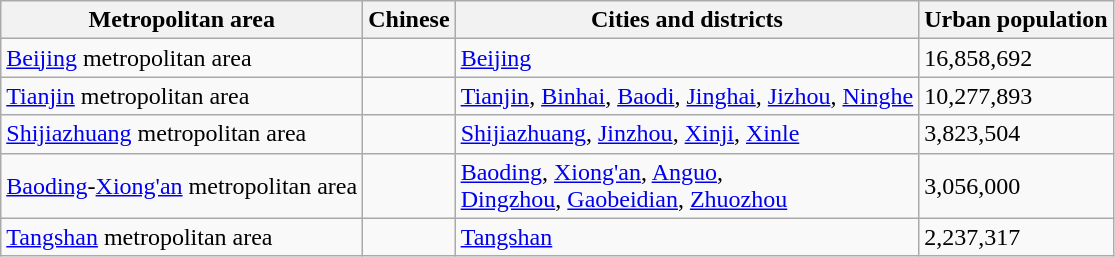<table class="wikitable sortable">
<tr>
<th>Metropolitan area</th>
<th>Chinese</th>
<th>Cities and districts</th>
<th>Urban population</th>
</tr>
<tr>
<td><a href='#'>Beijing</a> metropolitan area</td>
<td><br></td>
<td><a href='#'>Beijing</a></td>
<td>16,858,692</td>
</tr>
<tr>
<td><a href='#'>Tianjin</a> metropolitan area</td>
<td><br></td>
<td><a href='#'>Tianjin</a>, <a href='#'>Binhai</a>, <a href='#'>Baodi</a>, <a href='#'>Jinghai</a>, <a href='#'>Jizhou</a>, <a href='#'>Ninghe</a></td>
<td>10,277,893</td>
</tr>
<tr>
<td><a href='#'>Shijiazhuang</a> metropolitan area</td>
<td><br></td>
<td><a href='#'>Shijiazhuang</a>, <a href='#'>Jinzhou</a>, <a href='#'>Xinji</a>, <a href='#'>Xinle</a></td>
<td>3,823,504</td>
</tr>
<tr>
<td><a href='#'>Baoding</a>-<a href='#'>Xiong'an</a> metropolitan area</td>
<td><br></td>
<td><a href='#'>Baoding</a>, <a href='#'>Xiong'an</a>, <a href='#'>Anguo</a>,<br><a href='#'>Dingzhou</a>, <a href='#'>Gaobeidian</a>, <a href='#'>Zhuozhou</a></td>
<td>3,056,000</td>
</tr>
<tr>
<td><a href='#'>Tangshan</a> metropolitan area</td>
<td><br></td>
<td><a href='#'>Tangshan</a></td>
<td>2,237,317</td>
</tr>
</table>
